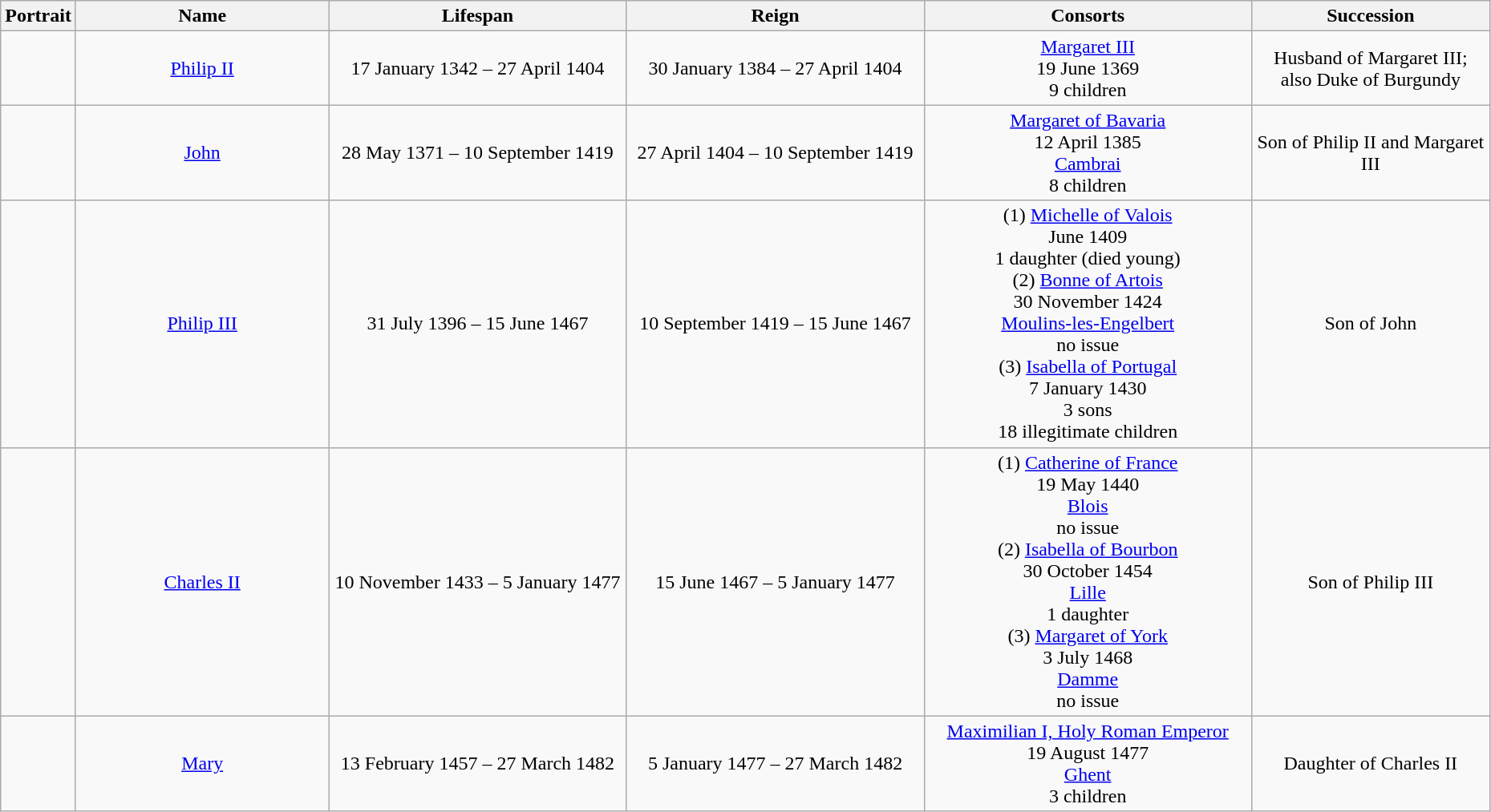<table width=98% class="wikitable" style="text-align:center;">
<tr>
<th width="5%">Portrait</th>
<th width="17%">Name</th>
<th width="20%">Lifespan</th>
<th width="20%">Reign</th>
<th width="22%">Consorts</th>
<th width="28%">Succession</th>
</tr>
<tr>
<td></td>
<td><a href='#'>Philip II</a></td>
<td>17 January 1342 – 27 April 1404</td>
<td>30 January 1384 – 27 April 1404</td>
<td><a href='#'>Margaret III</a><br>19 June 1369<br>9 children</td>
<td>Husband of Margaret III; also Duke of Burgundy</td>
</tr>
<tr>
<td></td>
<td><a href='#'>John</a></td>
<td>28 May 1371 – 10 September 1419</td>
<td>27 April 1404 – 10 September 1419</td>
<td><a href='#'>Margaret of Bavaria</a><br>12 April 1385<br><a href='#'>Cambrai</a><br>8 children</td>
<td>Son of Philip II and Margaret III</td>
</tr>
<tr>
<td></td>
<td><a href='#'>Philip III</a></td>
<td>31 July 1396 – 15 June 1467</td>
<td>10 September 1419 – 15 June 1467</td>
<td>(1) <a href='#'>Michelle of Valois</a><br>June 1409<br>1 daughter (died young)<br>(2) <a href='#'>Bonne of Artois</a><br>30 November 1424<br><a href='#'>Moulins-les-Engelbert</a><br>no issue<br>(3) <a href='#'>Isabella of Portugal</a><br>7 January 1430<br>3 sons<br>18 illegitimate children</td>
<td>Son of John</td>
</tr>
<tr>
<td></td>
<td><a href='#'>Charles II</a></td>
<td>10 November 1433 – 5 January 1477</td>
<td>15 June 1467 – 5 January 1477</td>
<td>(1) <a href='#'>Catherine of France</a><br>19 May 1440<br><a href='#'>Blois</a><br>no issue<br>(2) <a href='#'>Isabella of Bourbon</a><br>30 October 1454<br><a href='#'>Lille</a><br>1 daughter<br>(3) <a href='#'>Margaret of York</a><br>3 July 1468<br><a href='#'>Damme</a><br>no issue</td>
<td>Son of Philip III</td>
</tr>
<tr>
<td></td>
<td><a href='#'>Mary</a></td>
<td>13 February 1457 – 27 March 1482</td>
<td>5 January 1477 – 27 March 1482</td>
<td><a href='#'>Maximilian I, Holy Roman Emperor</a><br>19 August 1477<br><a href='#'>Ghent</a><br>3 children</td>
<td>Daughter of Charles II</td>
</tr>
</table>
